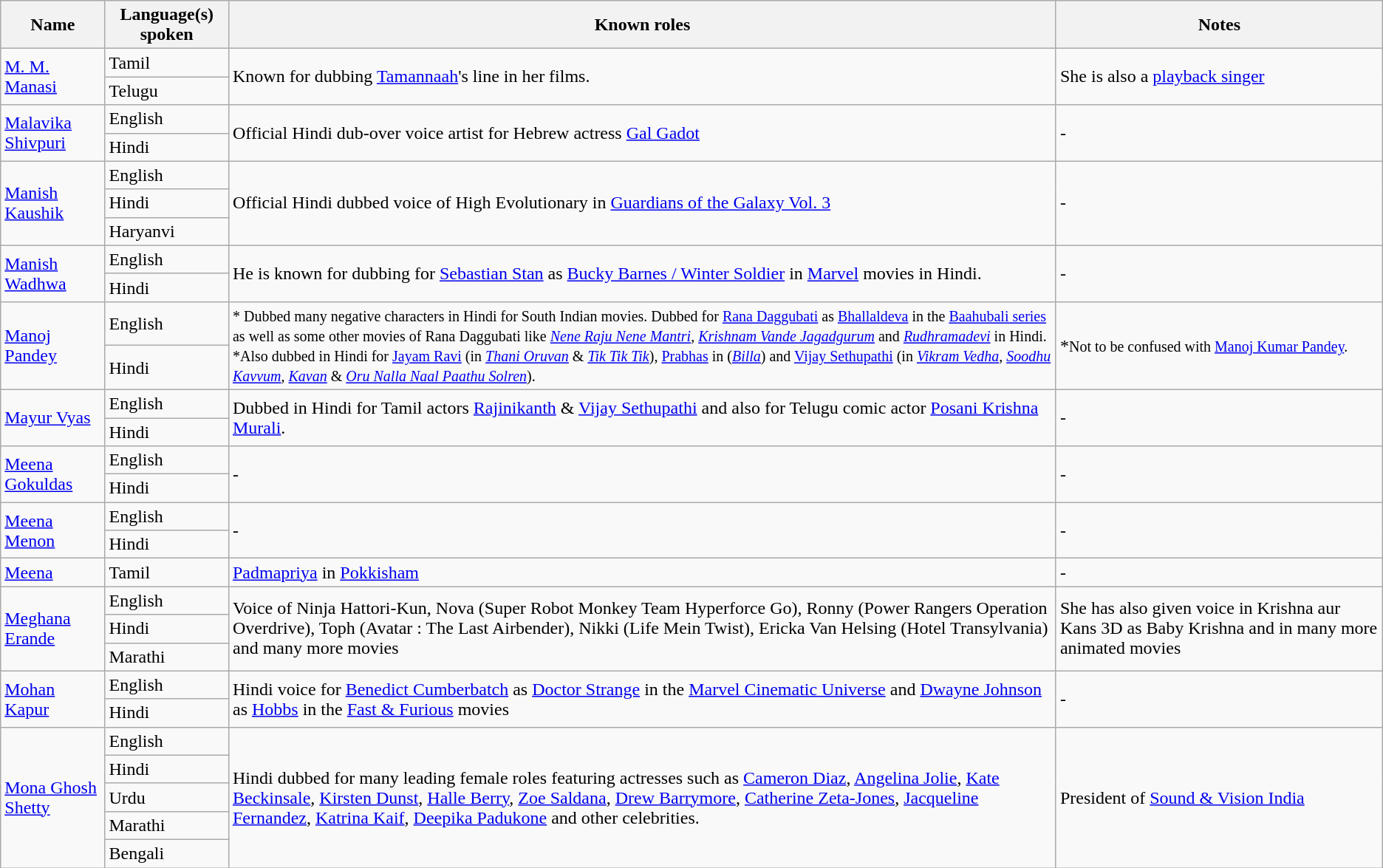<table class="wikitable sortable">
<tr>
<th>Name</th>
<th>Language(s) spoken</th>
<th>Known roles</th>
<th>Notes</th>
</tr>
<tr>
<td rowspan="2"><a href='#'>M. M. Manasi</a></td>
<td>Tamil</td>
<td rowspan ="2">Known for dubbing <a href='#'>Tamannaah</a>'s line in her films.</td>
<td rowspan="2">She is also a <a href='#'>playback singer</a></td>
</tr>
<tr>
<td>Telugu</td>
</tr>
<tr>
<td rowspan="2"><a href='#'>Malavika Shivpuri</a></td>
<td>English</td>
<td rowspan="2">Official Hindi dub-over voice artist for Hebrew actress <a href='#'>Gal Gadot</a></td>
<td rowspan="2">-</td>
</tr>
<tr>
<td>Hindi</td>
</tr>
<tr>
<td rowspan="3"><a href='#'>Manish Kaushik</a></td>
<td>English</td>
<td rowspan="3">Official Hindi dubbed voice of High Evolutionary in <a href='#'>Guardians of the Galaxy Vol. 3</a></td>
<td rowspan="3">-</td>
</tr>
<tr>
<td>Hindi</td>
</tr>
<tr>
<td>Haryanvi</td>
</tr>
<tr>
<td rowspan="2"><a href='#'>Manish Wadhwa</a></td>
<td>English</td>
<td rowspan="2">He is known for dubbing for <a href='#'>Sebastian Stan</a> as <a href='#'>Bucky Barnes / Winter Soldier</a> in <a href='#'>Marvel</a> movies in Hindi.</td>
<td rowspan="2">-</td>
</tr>
<tr>
<td>Hindi</td>
</tr>
<tr>
<td rowspan="2"><a href='#'>Manoj Pandey</a></td>
<td>English</td>
<td rowspan="2"><small>* Dubbed many negative characters in Hindi for South Indian movies. Dubbed for <a href='#'>Rana Daggubati</a> as <a href='#'>Bhallaldeva</a> in the <a href='#'>Baahubali series</a> as well as some other movies of Rana Daggubati like <em><a href='#'>Nene Raju Nene Mantri</a></em>, <em><a href='#'>Krishnam Vande Jagadgurum</a></em> and <em><a href='#'>Rudhramadevi</a></em> in Hindi.</small><br><small>*Also dubbed in Hindi for <a href='#'>Jayam Ravi</a> (in <em><a href='#'>Thani Oruvan</a></em> & <em><a href='#'>Tik Tik Tik</a></em>), <a href='#'>Prabhas</a> in (<em><a href='#'>Billa</a></em>) and <a href='#'>Vijay Sethupathi</a> (in <em><a href='#'>Vikram Vedha</a></em>, <em><a href='#'>Soodhu Kavvum</a></em>, <em><a href='#'>Kavan</a></em> & <em><a href='#'>Oru Nalla Naal Paathu Solren</a></em>).</small></td>
<td rowspan="2">*<small>Not to be confused with <a href='#'>Manoj Kumar Pandey</a>.</small></td>
</tr>
<tr>
<td>Hindi</td>
</tr>
<tr>
<td rowspan="2"><a href='#'>Mayur Vyas</a></td>
<td>English</td>
<td rowspan="2">Dubbed in Hindi for Tamil actors <a href='#'>Rajinikanth</a> & <a href='#'>Vijay Sethupathi</a> and also for Telugu comic actor <a href='#'>Posani Krishna Murali</a>.</td>
<td rowspan="2">-</td>
</tr>
<tr>
<td>Hindi</td>
</tr>
<tr>
<td rowspan="2"><a href='#'>Meena Gokuldas</a></td>
<td>English</td>
<td rowspan="2">-</td>
<td rowspan="2">-</td>
</tr>
<tr>
<td>Hindi</td>
</tr>
<tr>
<td rowspan="2"><a href='#'>Meena Menon</a></td>
<td>English</td>
<td rowspan="2">-</td>
<td rowspan="2">-</td>
</tr>
<tr>
<td>Hindi</td>
</tr>
<tr>
<td><a href='#'>Meena</a></td>
<td>Tamil</td>
<td><a href='#'>Padmapriya</a> in <a href='#'>Pokkisham</a></td>
<td>-</td>
</tr>
<tr>
<td rowspan="3"><a href='#'>Meghana Erande</a></td>
<td>English</td>
<td rowspan="3">Voice of Ninja Hattori-Kun, Nova (Super Robot Monkey Team Hyperforce Go), Ronny (Power Rangers Operation Overdrive), Toph (Avatar : The Last Airbender), Nikki (Life Mein Twist), Ericka Van Helsing (Hotel Transylvania) and many more movies</td>
<td rowspan="3">She has also given voice in Krishna aur Kans 3D as Baby Krishna and in many more animated movies</td>
</tr>
<tr>
<td>Hindi</td>
</tr>
<tr>
<td>Marathi</td>
</tr>
<tr Voice of Ninja Hattori-Kun, Nova (Super Robot Monkey Team Hyperforce Go), Ronny (Power Rangers Operation Overdrive), Toph (Avatar : The Last Airbender), Nikki (Life Mein Twist), Ericka Van Helsing (Hotel Transylvania) and many more movies>
<td rowspan="2"><a href='#'>Mohan Kapur</a></td>
<td>English</td>
<td rowspan="2">Hindi voice for <a href='#'>Benedict Cumberbatch</a> as <a href='#'>Doctor Strange</a> in the <a href='#'>Marvel Cinematic Universe</a> and <a href='#'>Dwayne Johnson</a> as <a href='#'>Hobbs</a> in the <a href='#'>Fast & Furious</a> movies</td>
<td rowspan="2">-</td>
</tr>
<tr>
<td>Hindi</td>
</tr>
<tr>
<td rowspan="5"><a href='#'>Mona Ghosh Shetty</a></td>
<td>English</td>
<td rowspan="5">Hindi dubbed for many leading female roles featuring actresses such as <a href='#'>Cameron Diaz</a>, <a href='#'>Angelina Jolie</a>, <a href='#'>Kate Beckinsale</a>, <a href='#'>Kirsten Dunst</a>, <a href='#'>Halle Berry</a>, <a href='#'>Zoe Saldana</a>, <a href='#'>Drew Barrymore</a>, <a href='#'>Catherine Zeta-Jones</a>, <a href='#'>Jacqueline Fernandez</a>, <a href='#'>Katrina Kaif</a>, <a href='#'>Deepika Padukone</a> and other celebrities.</td>
<td rowspan="5">President of <a href='#'>Sound & Vision India</a></td>
</tr>
<tr>
<td>Hindi</td>
</tr>
<tr>
<td>Urdu</td>
</tr>
<tr>
<td>Marathi</td>
</tr>
<tr>
<td>Bengali</td>
</tr>
</table>
